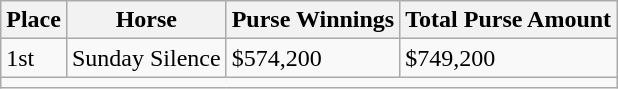<table class="wikitable">
<tr>
<th>Place</th>
<th>Horse</th>
<th>Purse Winnings</th>
<th>Total Purse Amount</th>
</tr>
<tr>
<td>1st</td>
<td>Sunday Silence</td>
<td>$574,200</td>
<td>$749,200</td>
</tr>
<tr>
<td colspan="4"></td>
</tr>
</table>
